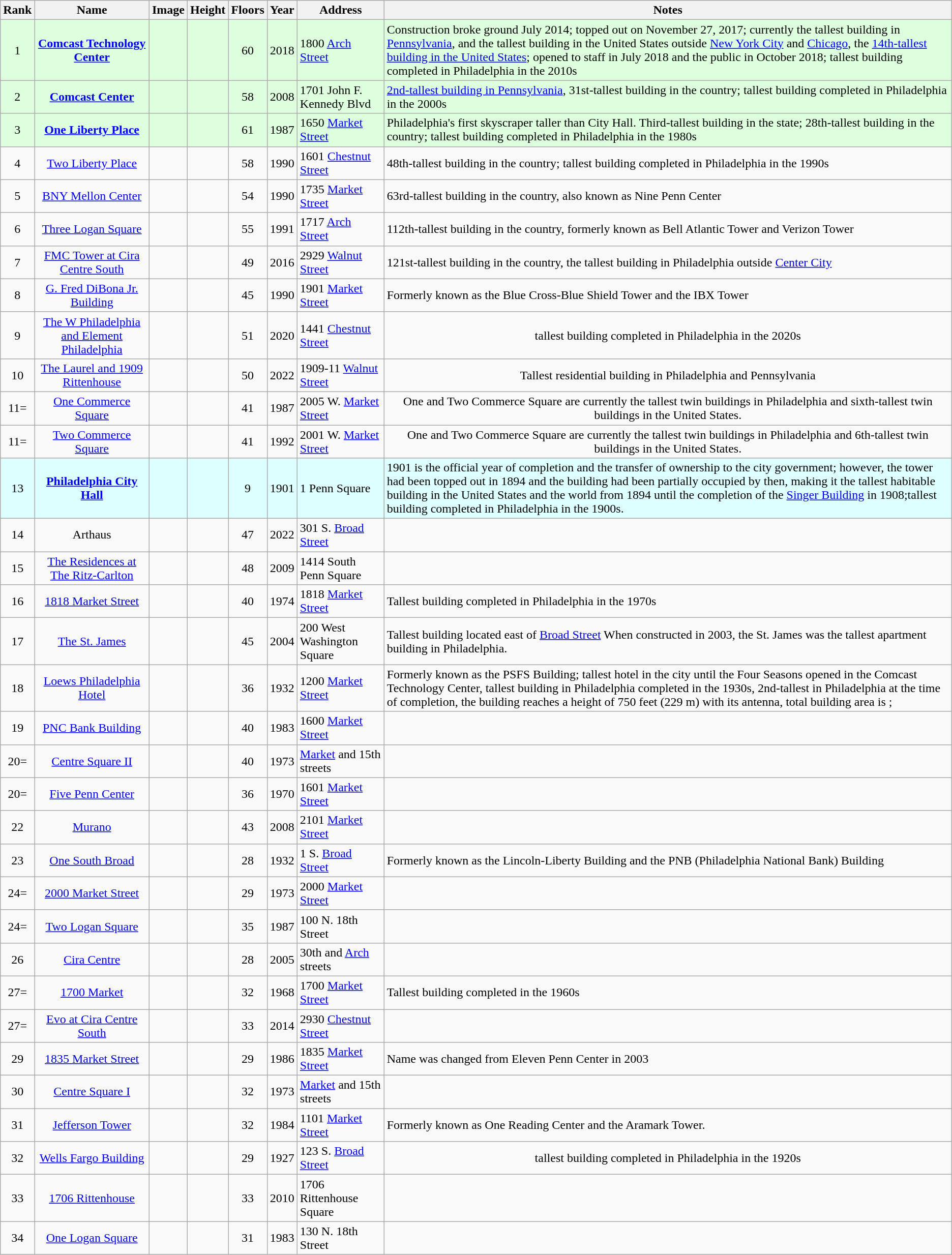<table class="wikitable sortable">
<tr>
<th>Rank</th>
<th>Name</th>
<th class="unsortable">Image</th>
<th>Height<br></th>
<th>Floors</th>
<th>Year</th>
<th>Address</th>
<th class="unsortable">Notes</th>
</tr>
<tr style="background:#dfd;">
<td align="center">1</td>
<td align="center"><strong><a href='#'>Comcast Technology Center</a></strong></td>
<td align="center"></td>
<td align="center"></td>
<td align="center">60</td>
<td align="center">2018</td>
<td>1800 <a href='#'>Arch Street</a></td>
<td>Construction broke ground July 2014; topped out on November 27, 2017; currently the tallest building in <a href='#'>Pennsylvania</a>, and the tallest building in the United States outside <a href='#'>New York City</a> and <a href='#'>Chicago</a>, the <a href='#'>14th-tallest building in the United States</a>; opened to staff in July 2018 and the public in October 2018; tallest building completed in Philadelphia in the 2010s</td>
</tr>
<tr style="background:#dfd;">
<td align="center">2</td>
<td align="center"><strong><a href='#'>Comcast Center</a></strong></td>
<td></td>
<td align="center"></td>
<td align="center">58</td>
<td align="center">2008</td>
<td>1701 John F. Kennedy Blvd</td>
<td><a href='#'>2nd-tallest building in Pennsylvania</a>, 31st-tallest building in the country; tallest building completed in Philadelphia in the 2000s</td>
</tr>
<tr style="background:#dfd;">
<td align="center">3</td>
<td align="center"><a href='#'><strong>One Liberty Place</strong></a></td>
<td></td>
<td align="center"></td>
<td align="center">61</td>
<td align="center">1987</td>
<td>1650 <a href='#'>Market Street</a></td>
<td>Philadelphia's first  skyscraper taller than City Hall. Third-tallest building in the state; 28th-tallest building in the country; tallest building completed in Philadelphia in the 1980s</td>
</tr>
<tr>
<td align="center">4</td>
<td align="center"><a href='#'>Two Liberty Place</a></td>
<td></td>
<td align="center"></td>
<td align="center">58</td>
<td align="center">1990</td>
<td>1601 <a href='#'>Chestnut Street</a></td>
<td>48th-tallest building in the country; tallest building completed in Philadelphia in the 1990s</td>
</tr>
<tr>
<td align="center">5</td>
<td align="center"><a href='#'>BNY Mellon Center</a></td>
<td></td>
<td align="center"></td>
<td align="center">54</td>
<td align="center">1990</td>
<td>1735 <a href='#'>Market Street</a></td>
<td>63rd-tallest building in the country, also known as Nine Penn Center</td>
</tr>
<tr>
<td align="center">6</td>
<td align="center"><a href='#'>Three Logan Square</a></td>
<td></td>
<td align="center"></td>
<td align="center">55</td>
<td align="center">1991</td>
<td>1717 <a href='#'>Arch Street</a></td>
<td>112th-tallest building in the country, formerly known as Bell Atlantic Tower and Verizon Tower</td>
</tr>
<tr>
<td align="center">7</td>
<td align="center"><a href='#'>FMC Tower at Cira Centre South</a></td>
<td></td>
<td align="center"></td>
<td align="center">49</td>
<td align="center">2016</td>
<td>2929 <a href='#'>Walnut Street</a></td>
<td>121st-tallest building in the country, the tallest building in Philadelphia outside <a href='#'>Center City</a></td>
</tr>
<tr>
<td align="center">8</td>
<td align="center"><a href='#'>G. Fred DiBona Jr. Building</a></td>
<td></td>
<td align="center"></td>
<td align="center">45</td>
<td align="center">1990</td>
<td>1901 <a href='#'>Market Street</a></td>
<td>Formerly known as the Blue Cross-Blue Shield Tower and the IBX Tower</td>
</tr>
<tr>
<td align="center">9</td>
<td align="center"><a href='#'>The W Philadelphia and Element Philadelphia</a></td>
<td></td>
<td align="center"></td>
<td align="center">51</td>
<td align="center">2020</td>
<td>1441 <a href='#'>Chestnut Street</a></td>
<td align="center">tallest building completed in Philadelphia in the 2020s</td>
</tr>
<tr>
<td align="center">10</td>
<td align="center"><a href='#'>The Laurel and 1909 Rittenhouse</a></td>
<td></td>
<td align="center"></td>
<td align="center">50</td>
<td align="center">2022</td>
<td>1909-11 <a href='#'>Walnut Street</a></td>
<td align="center">Tallest residential building in Philadelphia and Pennsylvania</td>
</tr>
<tr>
<td align="center">11=</td>
<td align="center"><a href='#'>One Commerce Square</a></td>
<td></td>
<td align="center"></td>
<td align="center">41</td>
<td align="center">1987</td>
<td>2005 W. <a href='#'>Market Street</a></td>
<td align="center">One and Two Commerce Square are currently the tallest twin buildings in Philadelphia and sixth-tallest twin buildings in the United States.</td>
</tr>
<tr>
<td align="center">11=</td>
<td align="center"><a href='#'>Two Commerce Square</a></td>
<td></td>
<td align="center"></td>
<td align="center">41</td>
<td align="center">1992</td>
<td>2001 W. <a href='#'>Market Street</a></td>
<td align="center">One and Two Commerce Square are currently the tallest twin buildings in Philadelphia and 6th-tallest twin buildings in the United States.</td>
</tr>
<tr style="background:#ddffff">
<td align="center">13</td>
<td align="center"><strong><a href='#'>Philadelphia City Hall</a></strong></td>
<td></td>
<td align="center"></td>
<td align="center">9</td>
<td align="center">1901</td>
<td>1 Penn Square</td>
<td>1901 is the official year of completion and the transfer of ownership to the city government; however, the tower had been topped out in 1894 and the building had been partially occupied by then, making it the tallest habitable building in the United States and the world from 1894 until the completion of the <a href='#'>Singer Building</a> in 1908;tallest building completed in Philadelphia in the 1900s.</td>
</tr>
<tr>
<td align="center">14</td>
<td align="center">Arthaus</td>
<td></td>
<td align="center"></td>
<td align="center">47</td>
<td align="center">2022</td>
<td>301 S. <a href='#'>Broad Street</a></td>
<td align="center"></td>
</tr>
<tr>
<td align="center">15</td>
<td align="center"><a href='#'>The Residences at The Ritz-Carlton</a></td>
<td></td>
<td align="center"></td>
<td align="center">48</td>
<td align="center">2009</td>
<td>1414 South Penn Square</td>
<td></td>
</tr>
<tr>
<td align="center">16</td>
<td align="center"><a href='#'>1818 Market Street</a></td>
<td></td>
<td align="center"></td>
<td align="center">40</td>
<td align="center">1974</td>
<td>1818 <a href='#'>Market Street</a></td>
<td>Tallest building completed in Philadelphia in the 1970s</td>
</tr>
<tr>
<td align="center">17</td>
<td align="center"><a href='#'>The St. James</a></td>
<td></td>
<td align="center"></td>
<td align="center">45</td>
<td align="center">2004</td>
<td>200 West Washington Square</td>
<td>Tallest building located east of <a href='#'>Broad Street</a> When constructed in 2003, the St. James was the tallest apartment building in Philadelphia.</td>
</tr>
<tr>
<td align="center">18</td>
<td align="center"><a href='#'>Loews Philadelphia Hotel</a></td>
<td></td>
<td align="center"></td>
<td align="center">36</td>
<td align="center">1932</td>
<td>1200 <a href='#'>Market Street</a></td>
<td>Formerly known as the PSFS Building; tallest hotel in the city until the Four Seasons opened in the Comcast Technology Center, tallest building in Philadelphia completed in the 1930s, 2nd-tallest in Philadelphia at the time of completion, the building reaches a height of 750 feet (229 m) with its antenna, total building area is ;</td>
</tr>
<tr>
<td align="center">19</td>
<td align="center"><a href='#'>PNC Bank Building</a></td>
<td></td>
<td align="center"></td>
<td align="center">40</td>
<td align="center">1983</td>
<td>1600 <a href='#'>Market Street</a></td>
<td align="center"></td>
</tr>
<tr>
<td align="center">20=</td>
<td align="center"><a href='#'>Centre Square II</a></td>
<td></td>
<td align="center"></td>
<td align="center">40</td>
<td align="center">1973</td>
<td><a href='#'>Market</a> and 15th streets</td>
<td align="center"></td>
</tr>
<tr>
<td align="center">20=</td>
<td align="center"><a href='#'>Five Penn Center</a></td>
<td></td>
<td align="center"></td>
<td align="center">36</td>
<td align="center">1970</td>
<td>1601 <a href='#'>Market Street</a></td>
<td align="center"></td>
</tr>
<tr>
<td align="center">22</td>
<td align="center"><a href='#'>Murano</a></td>
<td></td>
<td align="center"></td>
<td align="center">43</td>
<td align="center">2008</td>
<td>2101 <a href='#'>Market Street</a></td>
<td align="center"></td>
</tr>
<tr>
<td align="center">23</td>
<td align="center"><a href='#'>One South Broad</a></td>
<td></td>
<td align="center"></td>
<td align="center">28</td>
<td align="center">1932</td>
<td>1 S. <a href='#'>Broad Street</a></td>
<td>Formerly known as the Lincoln-Liberty Building and the PNB (Philadelphia National Bank) Building</td>
</tr>
<tr>
<td align="center">24=</td>
<td align="center"><a href='#'>2000 Market Street</a></td>
<td></td>
<td align="center"></td>
<td align="center">29</td>
<td align="center">1973</td>
<td>2000 <a href='#'>Market Street</a></td>
<td align="center"></td>
</tr>
<tr>
<td align="center">24=</td>
<td align="center"><a href='#'>Two Logan Square</a></td>
<td></td>
<td align="center"></td>
<td align="center">35</td>
<td align="center">1987</td>
<td>100 N. 18th Street</td>
<td align="center"></td>
</tr>
<tr>
<td align="center">26</td>
<td align="center"><a href='#'>Cira Centre</a></td>
<td></td>
<td align="center"></td>
<td align="center">28</td>
<td align="center">2005</td>
<td>30th and <a href='#'>Arch</a> streets</td>
<td align="center"></td>
</tr>
<tr>
<td align="center">27=</td>
<td align="center"><a href='#'>1700 Market</a></td>
<td></td>
<td align="center"></td>
<td align="center">32</td>
<td align="center">1968</td>
<td>1700 <a href='#'>Market Street</a></td>
<td>Tallest building completed in the 1960s</td>
</tr>
<tr>
<td align="center">27=</td>
<td align="center"><a href='#'>Evo at Cira Centre South</a></td>
<td></td>
<td align="center"></td>
<td align="center">33</td>
<td align="center">2014</td>
<td>2930 <a href='#'>Chestnut Street</a></td>
<td align="center"></td>
</tr>
<tr>
<td align="center">29</td>
<td align="center"><a href='#'>1835 Market Street</a></td>
<td></td>
<td align="center"></td>
<td align="center">29</td>
<td align="center">1986</td>
<td>1835 <a href='#'>Market Street</a></td>
<td>Name was changed from Eleven Penn Center in 2003</td>
</tr>
<tr>
<td align="center">30</td>
<td align="center"><a href='#'>Centre Square I</a></td>
<td></td>
<td align="center"></td>
<td align="center">32</td>
<td align="center">1973</td>
<td><a href='#'>Market</a> and 15th streets</td>
<td align="center"></td>
</tr>
<tr>
<td align="center">31</td>
<td align="center"><a href='#'>Jefferson Tower</a></td>
<td></td>
<td align="center"></td>
<td align="center">32</td>
<td align="center">1984</td>
<td>1101 <a href='#'>Market Street</a></td>
<td>Formerly known as One Reading Center and the Aramark Tower.</td>
</tr>
<tr>
<td align="center">32</td>
<td align="center"><a href='#'>Wells Fargo Building</a></td>
<td></td>
<td align="center"></td>
<td align="center">29</td>
<td align="center">1927</td>
<td>123 S. <a href='#'>Broad Street</a></td>
<td align="center">tallest building completed in Philadelphia in the 1920s</td>
</tr>
<tr>
<td align="center">33</td>
<td align="center"><a href='#'>1706 Rittenhouse</a></td>
<td></td>
<td align="center"></td>
<td align="center">33</td>
<td align="center">2010</td>
<td>1706 Rittenhouse Square</td>
<td align="center"></td>
</tr>
<tr>
<td align="center">34</td>
<td align="center"><a href='#'>One Logan Square</a></td>
<td></td>
<td align="center"></td>
<td align="center">31</td>
<td align="center">1983</td>
<td>130 N. 18th Street</td>
<td align="center"></td>
</tr>
</table>
